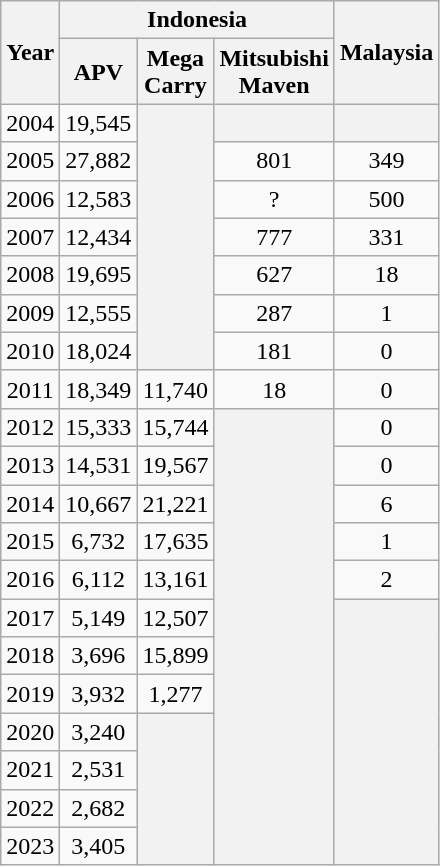<table class="wikitable"style="text-align:center;">
<tr>
<th rowspan="2">Year</th>
<th colspan="3">Indonesia</th>
<th rowspan="2">Malaysia</th>
</tr>
<tr>
<th>APV</th>
<th>Mega<br>Carry</th>
<th>Mitsubishi<br>Maven</th>
</tr>
<tr>
<td>2004</td>
<td>19,545</td>
<th rowspan="7"></th>
<th rowspan="1"></th>
<th rowspan="1"></th>
</tr>
<tr>
<td>2005</td>
<td>27,882</td>
<td>801</td>
<td>349</td>
</tr>
<tr>
<td>2006</td>
<td>12,583</td>
<td>?</td>
<td>500</td>
</tr>
<tr>
<td>2007</td>
<td>12,434</td>
<td>777</td>
<td>331</td>
</tr>
<tr>
<td>2008</td>
<td>19,695</td>
<td>627</td>
<td>18</td>
</tr>
<tr>
<td>2009</td>
<td>12,555</td>
<td>287</td>
<td>1</td>
</tr>
<tr>
<td>2010</td>
<td>18,024</td>
<td>181</td>
<td>0</td>
</tr>
<tr>
<td>2011</td>
<td>18,349</td>
<td>11,740</td>
<td>18</td>
<td>0</td>
</tr>
<tr>
<td>2012</td>
<td>15,333</td>
<td>15,744</td>
<th rowspan="15"></th>
<td>0</td>
</tr>
<tr>
<td>2013</td>
<td>14,531</td>
<td>19,567</td>
<td>0</td>
</tr>
<tr>
<td>2014</td>
<td>10,667</td>
<td>21,221</td>
<td>6</td>
</tr>
<tr>
<td>2015</td>
<td>6,732</td>
<td>17,635</td>
<td>1</td>
</tr>
<tr>
<td>2016</td>
<td>6,112</td>
<td>13,161</td>
<td>2</td>
</tr>
<tr>
<td>2017</td>
<td>5,149</td>
<td>12,507</td>
<th rowspan="10"></th>
</tr>
<tr>
<td>2018</td>
<td>3,696</td>
<td>15,899</td>
</tr>
<tr>
<td>2019</td>
<td>3,932</td>
<td>1,277</td>
</tr>
<tr>
<td>2020</td>
<td>3,240</td>
<th rowspan="5"></th>
</tr>
<tr>
<td>2021</td>
<td>2,531</td>
</tr>
<tr>
<td>2022</td>
<td>2,682</td>
</tr>
<tr>
<td>2023</td>
<td>3,405</td>
</tr>
</table>
